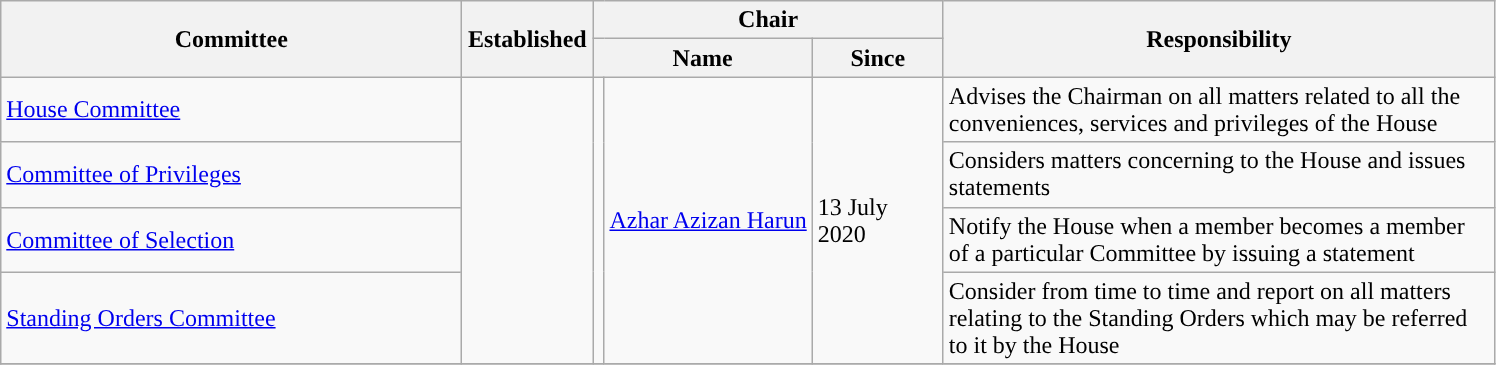<table class="wikitable">
<tr>
<th width=300 rowspan="2">Committee</th>
<th width=80 rowspan="2">Established</th>
<th width=90 colspan="3">Chair</th>
<th width=360 rowspan="2">Responsibility</th>
</tr>
<tr>
<th width=60 colspan="2">Name</th>
<th width=80>Since</th>
</tr>
<tr>
<td><a href='#'>House Committee</a></td>
<td rowspan=4></td>
<td rowspan=4></td>
<td rowspan="4" rolspan="4"><a href='#'>Azhar Azizan Harun</a></td>
<td rowspan="4" rolspan="4">13 July 2020</td>
<td style="vertical-align: top;">Advises the Chairman on all matters related to all the conveniences, services and privileges of the House</td>
</tr>
<tr>
<td><a href='#'>Committee of Privileges</a></td>
<td>Considers matters concerning to the House and issues statements</td>
</tr>
<tr>
<td><a href='#'>Committee of Selection</a></td>
<td>Notify the House when a member becomes a member of a particular Committee by issuing a statement</td>
</tr>
<tr>
<td><a href='#'>Standing Orders Committee</a></td>
<td>Consider from time to time and report on all matters relating to the Standing Orders which may be referred to it by the House</td>
</tr>
<tr>
</tr>
</table>
